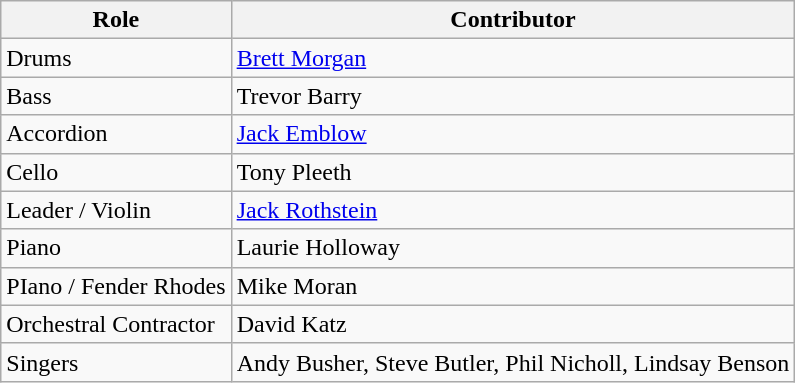<table class="wikitable">
<tr>
<th>Role</th>
<th>Contributor</th>
</tr>
<tr>
<td>Drums</td>
<td><a href='#'>Brett Morgan</a></td>
</tr>
<tr>
<td>Bass</td>
<td>Trevor Barry</td>
</tr>
<tr>
<td>Accordion</td>
<td><a href='#'>Jack Emblow</a></td>
</tr>
<tr>
<td>Cello</td>
<td>Tony Pleeth</td>
</tr>
<tr>
<td>Leader / Violin</td>
<td><a href='#'>Jack Rothstein</a></td>
</tr>
<tr>
<td>Piano</td>
<td>Laurie Holloway</td>
</tr>
<tr>
<td>PIano / Fender Rhodes</td>
<td>Mike Moran</td>
</tr>
<tr>
<td>Orchestral Contractor</td>
<td>David Katz</td>
</tr>
<tr>
<td>Singers</td>
<td>Andy Busher, Steve Butler, Phil Nicholl, Lindsay Benson</td>
</tr>
</table>
